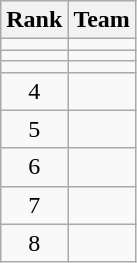<table class="wikitable" style="text-align: center">
<tr>
<th>Rank</th>
<th>Team</th>
</tr>
<tr>
<td></td>
<td align=left></td>
</tr>
<tr>
<td></td>
<td align=left></td>
</tr>
<tr>
<td></td>
<td align=left></td>
</tr>
<tr>
<td>4</td>
<td align=left></td>
</tr>
<tr>
<td>5</td>
<td align=left></td>
</tr>
<tr>
<td>6</td>
<td align=left></td>
</tr>
<tr>
<td>7</td>
<td align=left></td>
</tr>
<tr>
<td>8</td>
<td align=left></td>
</tr>
</table>
